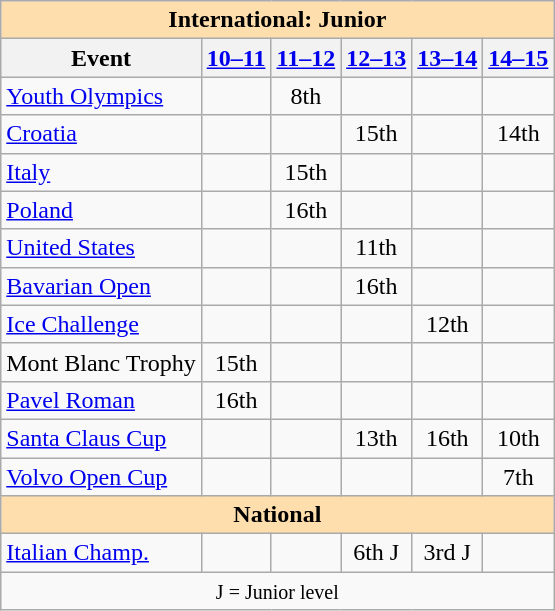<table class="wikitable" style="text-align:center">
<tr>
<th style="background-color: #ffdead; " colspan=6 align=center>International: Junior</th>
</tr>
<tr>
<th>Event</th>
<th><a href='#'>10–11</a></th>
<th><a href='#'>11–12</a></th>
<th><a href='#'>12–13</a></th>
<th><a href='#'>13–14</a></th>
<th><a href='#'>14–15</a></th>
</tr>
<tr>
<td align=left><a href='#'>Youth Olympics</a></td>
<td></td>
<td>8th</td>
<td></td>
<td></td>
<td></td>
</tr>
<tr>
<td align=left> <a href='#'>Croatia</a></td>
<td></td>
<td></td>
<td>15th</td>
<td></td>
<td>14th</td>
</tr>
<tr>
<td align=left> <a href='#'>Italy</a></td>
<td></td>
<td>15th</td>
<td></td>
<td></td>
<td></td>
</tr>
<tr>
<td align=left> <a href='#'>Poland</a></td>
<td></td>
<td>16th</td>
<td></td>
<td></td>
<td></td>
</tr>
<tr>
<td align=left> <a href='#'>United States</a></td>
<td></td>
<td></td>
<td>11th</td>
<td></td>
<td></td>
</tr>
<tr>
<td align=left><a href='#'>Bavarian Open</a></td>
<td></td>
<td></td>
<td>16th</td>
<td></td>
<td></td>
</tr>
<tr>
<td align=left><a href='#'>Ice Challenge</a></td>
<td></td>
<td></td>
<td></td>
<td>12th</td>
<td></td>
</tr>
<tr>
<td align=left>Mont Blanc Trophy</td>
<td>15th</td>
<td></td>
<td></td>
<td></td>
<td></td>
</tr>
<tr>
<td align=left><a href='#'>Pavel Roman</a></td>
<td>16th</td>
<td></td>
<td></td>
<td></td>
<td></td>
</tr>
<tr>
<td align=left><a href='#'>Santa Claus Cup</a></td>
<td></td>
<td></td>
<td>13th</td>
<td>16th</td>
<td>10th</td>
</tr>
<tr>
<td align=left><a href='#'>Volvo Open Cup</a></td>
<td></td>
<td></td>
<td></td>
<td></td>
<td>7th</td>
</tr>
<tr>
<th style="background-color: #ffdead; " colspan=6 align=center>National</th>
</tr>
<tr>
<td align=left><a href='#'>Italian Champ.</a></td>
<td></td>
<td></td>
<td>6th J</td>
<td>3rd J</td>
<td></td>
</tr>
<tr>
<td colspan=6 align=center><small> J = Junior level </small></td>
</tr>
</table>
